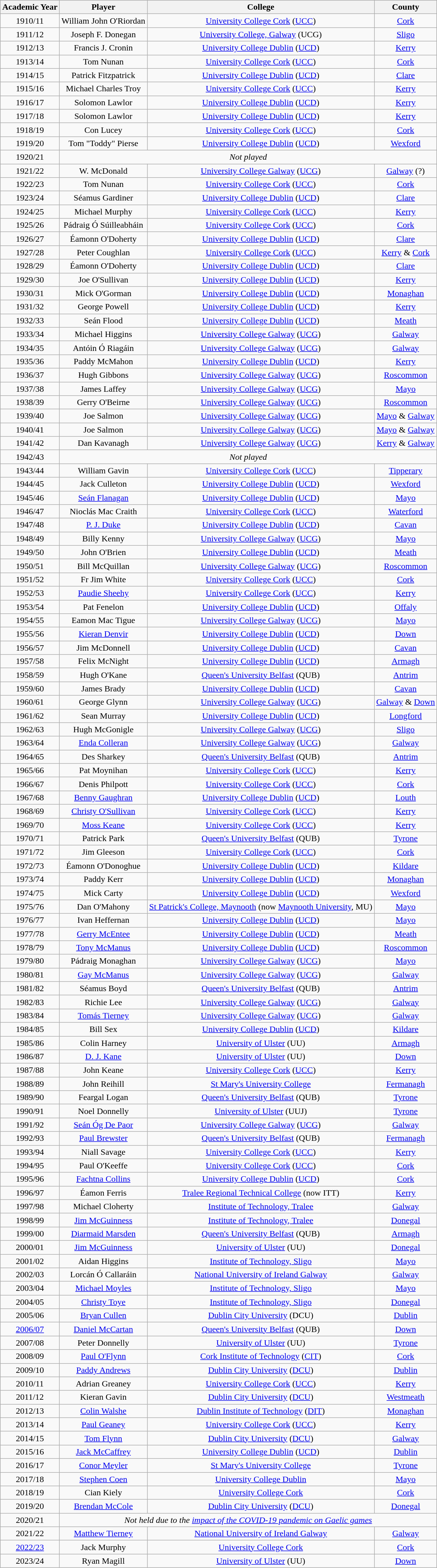<table class="wikitable">
<tr style="background:#efefef">
<th>Academic Year</th>
<th>Player</th>
<th>College</th>
<th>County</th>
</tr>
<tr align="center">
<td>1910/11</td>
<td>William John O'Riordan</td>
<td><a href='#'>University College Cork</a> (<a href='#'>UCC</a>)</td>
<td><a href='#'>Cork</a></td>
</tr>
<tr align="center">
<td>1911/12</td>
<td>Joseph F. Donegan</td>
<td><a href='#'>University College, Galway</a> (UCG)</td>
<td><a href='#'>Sligo</a></td>
</tr>
<tr align="center">
<td>1912/13</td>
<td>Francis J. Cronin</td>
<td><a href='#'>University College Dublin</a> (<a href='#'>UCD</a>)</td>
<td><a href='#'>Kerry</a></td>
</tr>
<tr align="center">
<td>1913/14</td>
<td>Tom Nunan</td>
<td><a href='#'>University College Cork</a> (<a href='#'>UCC</a>)</td>
<td><a href='#'>Cork</a></td>
</tr>
<tr align="center">
<td>1914/15</td>
<td>Patrick Fitzpatrick</td>
<td><a href='#'>University College Dublin</a> (<a href='#'>UCD</a>)</td>
<td><a href='#'>Clare</a></td>
</tr>
<tr align="center">
<td>1915/16</td>
<td>Michael Charles Troy</td>
<td><a href='#'>University College Cork</a> (<a href='#'>UCC</a>)</td>
<td><a href='#'>Kerry</a></td>
</tr>
<tr align="center">
<td>1916/17</td>
<td>Solomon Lawlor</td>
<td><a href='#'>University College Dublin</a> (<a href='#'>UCD</a>)</td>
<td><a href='#'>Kerry</a></td>
</tr>
<tr align="center">
<td>1917/18</td>
<td>Solomon Lawlor</td>
<td><a href='#'>University College Dublin</a> (<a href='#'>UCD</a>)</td>
<td><a href='#'>Kerry</a></td>
</tr>
<tr align="center">
<td>1918/19</td>
<td>Con Lucey</td>
<td><a href='#'>University College Cork</a> (<a href='#'>UCC</a>)</td>
<td><a href='#'>Cork</a></td>
</tr>
<tr align="center">
<td>1919/20</td>
<td>Tom "Toddy" Pierse</td>
<td><a href='#'>University College Dublin</a> (<a href='#'>UCD</a>)</td>
<td><a href='#'>Wexford</a></td>
</tr>
<tr align="center">
<td>1920/21</td>
<td colspan="3"><em>Not played</em></td>
</tr>
<tr align="center">
<td>1921/22</td>
<td>W. McDonald</td>
<td><a href='#'>University College Galway</a> (<a href='#'>UCG</a>)</td>
<td><a href='#'>Galway</a> (?)</td>
</tr>
<tr align="center">
<td>1922/23</td>
<td>Tom Nunan</td>
<td><a href='#'>University College Cork</a> (<a href='#'>UCC</a>)</td>
<td><a href='#'>Cork</a></td>
</tr>
<tr align="center">
<td>1923/24</td>
<td>Séamus Gardiner</td>
<td><a href='#'>University College Dublin</a> (<a href='#'>UCD</a>)</td>
<td><a href='#'>Clare</a></td>
</tr>
<tr align="center">
<td>1924/25</td>
<td>Michael Murphy</td>
<td><a href='#'>University College Cork</a> (<a href='#'>UCC</a>)</td>
<td><a href='#'>Kerry</a></td>
</tr>
<tr align="center">
<td>1925/26</td>
<td>Pádraig Ó Súilleabháin</td>
<td><a href='#'>University College Cork</a> (<a href='#'>UCC</a>)</td>
<td><a href='#'>Cork</a></td>
</tr>
<tr align="center">
<td>1926/27</td>
<td>Éamonn O'Doherty</td>
<td><a href='#'>University College Dublin</a> (<a href='#'>UCD</a>)</td>
<td><a href='#'>Clare</a></td>
</tr>
<tr align="center">
<td>1927/28</td>
<td>Peter Coughlan</td>
<td><a href='#'>University College Cork</a> (<a href='#'>UCC</a>)</td>
<td><a href='#'>Kerry</a> & <a href='#'>Cork</a></td>
</tr>
<tr align="center">
<td>1928/29</td>
<td>Éamonn O'Doherty</td>
<td><a href='#'>University College Dublin</a> (<a href='#'>UCD</a>)</td>
<td><a href='#'>Clare</a></td>
</tr>
<tr align="center">
<td>1929/30</td>
<td>Joe O'Sullivan</td>
<td><a href='#'>University College Dublin</a> (<a href='#'>UCD</a>)</td>
<td><a href='#'>Kerry</a></td>
</tr>
<tr align="center">
<td>1930/31</td>
<td>Mick O'Gorman</td>
<td><a href='#'>University College Dublin</a> (<a href='#'>UCD</a>)</td>
<td><a href='#'>Monaghan</a></td>
</tr>
<tr align="center">
<td>1931/32</td>
<td>George Powell</td>
<td><a href='#'>University College Dublin</a> (<a href='#'>UCD</a>)</td>
<td><a href='#'>Kerry</a></td>
</tr>
<tr align="center">
<td>1932/33</td>
<td>Seán Flood</td>
<td><a href='#'>University College Dublin</a> (<a href='#'>UCD</a>)</td>
<td><a href='#'>Meath</a></td>
</tr>
<tr align="center">
<td>1933/34</td>
<td>Michael Higgins</td>
<td><a href='#'>University College Galway</a> (<a href='#'>UCG</a>)</td>
<td><a href='#'>Galway</a></td>
</tr>
<tr align="center">
<td>1934/35</td>
<td>Antóin Ó Riagáin</td>
<td><a href='#'>University College Galway</a> (<a href='#'>UCG</a>)</td>
<td><a href='#'>Galway</a></td>
</tr>
<tr align="center">
<td>1935/36</td>
<td>Paddy McMahon</td>
<td><a href='#'>University College Dublin</a> (<a href='#'>UCD</a>)</td>
<td><a href='#'>Kerry</a></td>
</tr>
<tr align="center">
<td>1936/37</td>
<td>Hugh Gibbons</td>
<td><a href='#'>University College Galway</a> (<a href='#'>UCG</a>)</td>
<td><a href='#'>Roscommon</a></td>
</tr>
<tr align="center">
<td>1937/38</td>
<td>James Laffey</td>
<td><a href='#'>University College Galway</a> (<a href='#'>UCG</a>)</td>
<td><a href='#'>Mayo</a></td>
</tr>
<tr align="center">
<td>1938/39</td>
<td>Gerry O'Beirne</td>
<td><a href='#'>University College Galway</a> (<a href='#'>UCG</a>)</td>
<td><a href='#'>Roscommon</a></td>
</tr>
<tr align="center">
<td>1939/40</td>
<td>Joe Salmon</td>
<td><a href='#'>University College Galway</a> (<a href='#'>UCG</a>)</td>
<td><a href='#'>Mayo</a> & <a href='#'>Galway</a></td>
</tr>
<tr align="center">
<td>1940/41</td>
<td>Joe Salmon</td>
<td><a href='#'>University College Galway</a> (<a href='#'>UCG</a>)</td>
<td><a href='#'>Mayo</a> & <a href='#'>Galway</a></td>
</tr>
<tr align="center">
<td>1941/42</td>
<td>Dan Kavanagh</td>
<td><a href='#'>University College Galway</a> (<a href='#'>UCG</a>)</td>
<td><a href='#'>Kerry</a> & <a href='#'>Galway</a></td>
</tr>
<tr align="center">
<td>1942/43</td>
<td colspan="3"><em>Not played</em></td>
</tr>
<tr align="center">
<td>1943/44</td>
<td>William Gavin</td>
<td><a href='#'>University College Cork</a> (<a href='#'>UCC</a>)</td>
<td><a href='#'>Tipperary</a></td>
</tr>
<tr align="center">
<td>1944/45</td>
<td>Jack Culleton</td>
<td><a href='#'>University College Dublin</a> (<a href='#'>UCD</a>)</td>
<td><a href='#'>Wexford</a></td>
</tr>
<tr align="center">
<td>1945/46</td>
<td><a href='#'>Seán Flanagan</a></td>
<td><a href='#'>University College Dublin</a> (<a href='#'>UCD</a>)</td>
<td><a href='#'>Mayo</a></td>
</tr>
<tr align="center">
<td>1946/47</td>
<td>Nioclás Mac Craith</td>
<td><a href='#'>University College Cork</a> (<a href='#'>UCC</a>)</td>
<td><a href='#'>Waterford</a></td>
</tr>
<tr align="center">
<td>1947/48</td>
<td><a href='#'>P. J. Duke</a></td>
<td><a href='#'>University College Dublin</a> (<a href='#'>UCD</a>)</td>
<td><a href='#'>Cavan</a></td>
</tr>
<tr align="center">
<td>1948/49</td>
<td>Billy Kenny</td>
<td><a href='#'>University College Galway</a> (<a href='#'>UCG</a>)</td>
<td><a href='#'>Mayo</a></td>
</tr>
<tr align="center">
<td>1949/50</td>
<td>John O'Brien</td>
<td><a href='#'>University College Dublin</a> (<a href='#'>UCD</a>)</td>
<td><a href='#'>Meath</a></td>
</tr>
<tr align="center">
<td>1950/51</td>
<td>Bill McQuillan</td>
<td><a href='#'>University College Galway</a> (<a href='#'>UCG</a>)</td>
<td><a href='#'>Roscommon</a></td>
</tr>
<tr align="center">
<td>1951/52</td>
<td>Fr Jim White</td>
<td><a href='#'>University College Cork</a> (<a href='#'>UCC</a>)</td>
<td><a href='#'>Cork</a></td>
</tr>
<tr align="center">
<td>1952/53</td>
<td><a href='#'>Paudie Sheehy</a></td>
<td><a href='#'>University College Cork</a> (<a href='#'>UCC</a>)</td>
<td><a href='#'>Kerry</a></td>
</tr>
<tr align="center">
<td>1953/54</td>
<td>Pat Fenelon</td>
<td><a href='#'>University College Dublin</a> (<a href='#'>UCD</a>)</td>
<td><a href='#'>Offaly</a></td>
</tr>
<tr align="center">
<td>1954/55</td>
<td>Eamon Mac Tigue</td>
<td><a href='#'>University College Galway</a> (<a href='#'>UCG</a>)</td>
<td><a href='#'>Mayo</a></td>
</tr>
<tr align="center">
<td>1955/56</td>
<td><a href='#'>Kieran Denvir</a></td>
<td><a href='#'>University College Dublin</a> (<a href='#'>UCD</a>)</td>
<td><a href='#'>Down</a></td>
</tr>
<tr align="center">
<td>1956/57</td>
<td>Jim McDonnell</td>
<td><a href='#'>University College Dublin</a> (<a href='#'>UCD</a>)</td>
<td><a href='#'>Cavan</a></td>
</tr>
<tr align="center">
<td>1957/58</td>
<td>Felix McNight</td>
<td><a href='#'>University College Dublin</a> (<a href='#'>UCD</a>)</td>
<td><a href='#'>Armagh</a></td>
</tr>
<tr align="center">
<td>1958/59</td>
<td>Hugh O'Kane</td>
<td><a href='#'>Queen's University Belfast</a> (QUB)</td>
<td><a href='#'>Antrim</a></td>
</tr>
<tr align="center">
<td>1959/60</td>
<td>James Brady</td>
<td><a href='#'>University College Dublin</a> (<a href='#'>UCD</a>)</td>
<td><a href='#'>Cavan</a></td>
</tr>
<tr align="center">
<td>1960/61</td>
<td>George Glynn</td>
<td><a href='#'>University College Galway</a> (<a href='#'>UCG</a>)</td>
<td><a href='#'>Galway</a> & <a href='#'>Down</a></td>
</tr>
<tr align="center">
<td>1961/62</td>
<td>Sean Murray</td>
<td><a href='#'>University College Dublin</a> (<a href='#'>UCD</a>)</td>
<td><a href='#'>Longford</a></td>
</tr>
<tr align="center">
<td>1962/63</td>
<td>Hugh McGonigle</td>
<td><a href='#'>University College Galway</a> (<a href='#'>UCG</a>)</td>
<td><a href='#'>Sligo</a></td>
</tr>
<tr align="center">
<td>1963/64</td>
<td><a href='#'>Enda Colleran</a></td>
<td><a href='#'>University College Galway</a> (<a href='#'>UCG</a>)</td>
<td><a href='#'>Galway</a></td>
</tr>
<tr align="center">
<td>1964/65</td>
<td>Des Sharkey</td>
<td><a href='#'>Queen's University Belfast</a> (QUB)</td>
<td><a href='#'>Antrim</a></td>
</tr>
<tr align="center">
<td>1965/66</td>
<td>Pat Moynihan</td>
<td><a href='#'>University College Cork</a> (<a href='#'>UCC</a>)</td>
<td><a href='#'>Kerry</a></td>
</tr>
<tr align="center">
<td>1966/67</td>
<td>Denis Philpott</td>
<td><a href='#'>University College Cork</a> (<a href='#'>UCC</a>)</td>
<td><a href='#'>Cork</a></td>
</tr>
<tr align="center">
<td>1967/68</td>
<td><a href='#'>Benny Gaughran</a></td>
<td><a href='#'>University College Dublin</a> (<a href='#'>UCD</a>)</td>
<td><a href='#'>Louth</a></td>
</tr>
<tr align="center">
<td>1968/69</td>
<td><a href='#'>Christy O'Sullivan</a></td>
<td><a href='#'>University College Cork</a> (<a href='#'>UCC</a>)</td>
<td><a href='#'>Kerry</a></td>
</tr>
<tr align="center">
<td>1969/70</td>
<td><a href='#'>Moss Keane</a></td>
<td><a href='#'>University College Cork</a> (<a href='#'>UCC</a>)</td>
<td><a href='#'>Kerry</a></td>
</tr>
<tr align="center">
<td>1970/71</td>
<td>Patrick Park</td>
<td><a href='#'>Queen's University Belfast</a> (QUB)</td>
<td><a href='#'>Tyrone</a></td>
</tr>
<tr align="center">
<td>1971/72</td>
<td>Jim Gleeson</td>
<td><a href='#'>University College Cork</a> (<a href='#'>UCC</a>)</td>
<td><a href='#'>Cork</a></td>
</tr>
<tr align="center">
<td>1972/73</td>
<td>Éamonn O'Donoghue</td>
<td><a href='#'>University College Dublin</a> (<a href='#'>UCD</a>)</td>
<td><a href='#'>Kildare</a></td>
</tr>
<tr align="center">
<td>1973/74</td>
<td>Paddy Kerr</td>
<td><a href='#'>University College Dublin</a> (<a href='#'>UCD</a>)</td>
<td><a href='#'>Monaghan</a></td>
</tr>
<tr align="center">
<td>1974/75</td>
<td>Mick Carty</td>
<td><a href='#'>University College Dublin</a> (<a href='#'>UCD</a>)</td>
<td><a href='#'>Wexford</a></td>
</tr>
<tr align="center">
<td>1975/76</td>
<td>Dan O'Mahony</td>
<td><a href='#'>St Patrick's College, Maynooth</a> (now <a href='#'>Maynooth University</a>, MU)</td>
<td><a href='#'>Mayo</a></td>
</tr>
<tr align="center">
<td>1976/77</td>
<td>Ivan Heffernan</td>
<td><a href='#'>University College Dublin</a>  (<a href='#'>UCD</a>)</td>
<td><a href='#'>Mayo</a></td>
</tr>
<tr align="center">
<td>1977/78</td>
<td><a href='#'>Gerry McEntee</a></td>
<td><a href='#'>University College Dublin</a> (<a href='#'>UCD</a>)</td>
<td><a href='#'>Meath</a></td>
</tr>
<tr align="center">
<td>1978/79</td>
<td><a href='#'>Tony McManus</a></td>
<td><a href='#'>University College Dublin</a> (<a href='#'>UCD</a>)</td>
<td><a href='#'>Roscommon</a></td>
</tr>
<tr align="center">
<td>1979/80</td>
<td>Pádraig Monaghan</td>
<td><a href='#'>University College Galway</a> (<a href='#'>UCG</a>)</td>
<td><a href='#'>Mayo</a></td>
</tr>
<tr align="center">
<td>1980/81</td>
<td><a href='#'>Gay McManus</a></td>
<td><a href='#'>University College Galway</a> (<a href='#'>UCG</a>)</td>
<td><a href='#'>Galway</a></td>
</tr>
<tr align="center">
<td>1981/82</td>
<td>Séamus Boyd</td>
<td><a href='#'>Queen's University Belfast</a> (QUB)</td>
<td><a href='#'>Antrim</a></td>
</tr>
<tr align="center">
<td>1982/83</td>
<td>Richie Lee</td>
<td><a href='#'>University College Galway</a> (<a href='#'>UCG</a>)</td>
<td><a href='#'>Galway</a></td>
</tr>
<tr align="center">
<td>1983/84</td>
<td><a href='#'>Tomás Tierney</a></td>
<td><a href='#'>University College Galway</a> (<a href='#'>UCG</a>)</td>
<td><a href='#'>Galway</a></td>
</tr>
<tr align="center">
<td>1984/85</td>
<td>Bill Sex</td>
<td><a href='#'>University College Dublin</a> (<a href='#'>UCD</a>)</td>
<td><a href='#'>Kildare</a></td>
</tr>
<tr align="center">
<td>1985/86</td>
<td>Colin Harney</td>
<td><a href='#'>University of Ulster</a> (UU)</td>
<td><a href='#'>Armagh</a></td>
</tr>
<tr align="center">
<td>1986/87</td>
<td><a href='#'>D. J. Kane</a></td>
<td><a href='#'>University of Ulster</a> (UU)</td>
<td><a href='#'>Down</a></td>
</tr>
<tr align="center">
<td>1987/88</td>
<td>John Keane</td>
<td><a href='#'>University College Cork</a> (<a href='#'>UCC</a>)</td>
<td><a href='#'>Kerry</a></td>
</tr>
<tr align="center">
<td>1988/89</td>
<td>John Reihill</td>
<td><a href='#'>St Mary's University College</a></td>
<td><a href='#'>Fermanagh</a></td>
</tr>
<tr align="center">
<td>1989/90</td>
<td>Feargal Logan</td>
<td><a href='#'>Queen's University Belfast</a> (QUB)</td>
<td><a href='#'>Tyrone</a></td>
</tr>
<tr align="center">
<td>1990/91</td>
<td>Noel Donnelly</td>
<td><a href='#'>University of Ulster</a> (UUJ)</td>
<td><a href='#'>Tyrone</a></td>
</tr>
<tr align="center">
<td>1991/92</td>
<td><a href='#'>Seán Óg De Paor</a></td>
<td><a href='#'>University College Galway</a> (<a href='#'>UCG</a>)</td>
<td><a href='#'>Galway</a></td>
</tr>
<tr align="center">
<td>1992/93</td>
<td><a href='#'>Paul Brewster</a></td>
<td><a href='#'>Queen's University Belfast</a> (QUB)</td>
<td><a href='#'>Fermanagh</a></td>
</tr>
<tr align="center">
<td>1993/94</td>
<td>Niall Savage</td>
<td><a href='#'>University College Cork</a> (<a href='#'>UCC</a>)</td>
<td><a href='#'>Kerry</a></td>
</tr>
<tr align="center">
<td>1994/95</td>
<td>Paul O'Keeffe</td>
<td><a href='#'>University College Cork</a> (<a href='#'>UCC</a>)</td>
<td><a href='#'>Cork</a></td>
</tr>
<tr align="center">
<td>1995/96</td>
<td><a href='#'>Fachtna Collins</a></td>
<td><a href='#'>University College Dublin</a> (<a href='#'>UCD</a>)</td>
<td><a href='#'>Cork</a></td>
</tr>
<tr align="center">
<td>1996/97</td>
<td>Éamon Ferris</td>
<td><a href='#'>Tralee Regional Technical College</a> (now ITT)</td>
<td><a href='#'>Kerry</a></td>
</tr>
<tr align="center">
<td>1997/98</td>
<td>Michael Cloherty</td>
<td><a href='#'>Institute of Technology, Tralee</a></td>
<td><a href='#'>Galway</a></td>
</tr>
<tr align="center">
<td>1998/99</td>
<td><a href='#'>Jim McGuinness</a></td>
<td><a href='#'>Institute of Technology, Tralee</a></td>
<td><a href='#'>Donegal</a></td>
</tr>
<tr align="center">
<td>1999/00</td>
<td><a href='#'>Diarmaid Marsden</a></td>
<td><a href='#'>Queen's University Belfast</a> (QUB)</td>
<td><a href='#'>Armagh</a></td>
</tr>
<tr align="center">
<td>2000/01</td>
<td><a href='#'>Jim McGuinness</a></td>
<td><a href='#'>University of Ulster</a> (UU)</td>
<td><a href='#'>Donegal</a></td>
</tr>
<tr align="center">
<td>2001/02</td>
<td>Aidan Higgins</td>
<td><a href='#'>Institute of Technology, Sligo</a></td>
<td><a href='#'>Mayo</a></td>
</tr>
<tr align="center">
<td>2002/03</td>
<td>Lorcán Ó Callaráin</td>
<td><a href='#'>National University of Ireland Galway</a></td>
<td><a href='#'>Galway</a></td>
</tr>
<tr align="center">
<td>2003/04</td>
<td><a href='#'>Michael Moyles</a></td>
<td><a href='#'>Institute of Technology, Sligo</a></td>
<td><a href='#'>Mayo</a></td>
</tr>
<tr align="center">
<td>2004/05</td>
<td><a href='#'>Christy Toye</a></td>
<td><a href='#'>Institute of Technology, Sligo</a></td>
<td><a href='#'>Donegal</a></td>
</tr>
<tr align="center">
<td>2005/06</td>
<td><a href='#'>Bryan Cullen</a></td>
<td><a href='#'>Dublin City University</a> (DCU)</td>
<td><a href='#'>Dublin</a></td>
</tr>
<tr align="center">
<td><a href='#'>2006/07</a></td>
<td><a href='#'>Daniel McCartan</a></td>
<td><a href='#'>Queen's University Belfast</a> (QUB)</td>
<td><a href='#'>Down</a></td>
</tr>
<tr align="center">
<td>2007/08</td>
<td>Peter Donnelly</td>
<td><a href='#'>University of Ulster</a> (UU)</td>
<td><a href='#'>Tyrone</a></td>
</tr>
<tr align="center">
<td>2008/09</td>
<td><a href='#'>Paul O'Flynn</a></td>
<td><a href='#'>Cork Institute of Technology</a> (<a href='#'>CIT</a>)</td>
<td><a href='#'>Cork</a></td>
</tr>
<tr align="center">
<td>2009/10</td>
<td><a href='#'>Paddy Andrews</a></td>
<td><a href='#'>Dublin City University</a> (<a href='#'>DCU</a>)</td>
<td><a href='#'>Dublin</a></td>
</tr>
<tr align="center">
<td>2010/11</td>
<td>Adrian Greaney</td>
<td><a href='#'>University College Cork</a> (<a href='#'>UCC</a>)</td>
<td><a href='#'>Kerry</a></td>
</tr>
<tr align="center">
<td>2011/12</td>
<td>Kieran Gavin</td>
<td><a href='#'>Dublin City University</a> (<a href='#'>DCU</a>)</td>
<td><a href='#'>Westmeath</a></td>
</tr>
<tr align="center">
<td>2012/13</td>
<td><a href='#'>Colin Walshe</a></td>
<td><a href='#'>Dublin Institute of Technology</a> (<a href='#'>DIT</a>)</td>
<td><a href='#'>Monaghan</a></td>
</tr>
<tr align="center">
<td>2013/14</td>
<td><a href='#'>Paul Geaney</a></td>
<td><a href='#'>University College Cork</a> (<a href='#'>UCC</a>)</td>
<td><a href='#'>Kerry</a></td>
</tr>
<tr align="center">
<td>2014/15</td>
<td><a href='#'>Tom Flynn</a></td>
<td><a href='#'>Dublin City University</a> (<a href='#'>DCU</a>)</td>
<td><a href='#'>Galway</a></td>
</tr>
<tr align="center">
<td>2015/16</td>
<td><a href='#'>Jack McCaffrey</a></td>
<td><a href='#'>University College Dublin</a> (<a href='#'>UCD</a>)</td>
<td><a href='#'>Dublin</a></td>
</tr>
<tr align="center">
<td>2016/17</td>
<td><a href='#'>Conor Meyler</a></td>
<td><a href='#'>St Mary's University College</a></td>
<td><a href='#'>Tyrone</a></td>
</tr>
<tr align="center">
<td>2017/18</td>
<td><a href='#'>Stephen Coen</a></td>
<td><a href='#'>University College Dublin</a></td>
<td><a href='#'>Mayo</a></td>
</tr>
<tr align="center">
<td>2018/19</td>
<td>Cian Kiely</td>
<td><a href='#'>University College Cork</a></td>
<td><a href='#'>Cork</a></td>
</tr>
<tr align="center">
<td>2019/20</td>
<td><a href='#'>Brendan McCole</a></td>
<td><a href='#'>Dublin City University</a> (<a href='#'>DCU</a>)</td>
<td><a href='#'>Donegal</a></td>
</tr>
<tr align="center">
<td>2020/21</td>
<td colspan="3"><em>Not held due to the <a href='#'>impact of the COVID-19 pandemic on Gaelic games</a></em></td>
</tr>
<tr align="center">
<td>2021/22</td>
<td><a href='#'>Matthew Tierney</a></td>
<td><a href='#'>National University of Ireland Galway</a></td>
<td><a href='#'>Galway</a></td>
</tr>
<tr align="center">
<td><a href='#'>2022/23</a></td>
<td>Jack Murphy</td>
<td><a href='#'>University College Cork</a></td>
<td><a href='#'>Cork</a></td>
</tr>
<tr align="center">
<td>2023/24</td>
<td>Ryan Magill</td>
<td><a href='#'>University of Ulster</a> (UU)</td>
<td><a href='#'>Down</a></td>
</tr>
</table>
